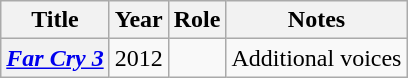<table class="wikitable plainrowheaders sortable">
<tr>
<th scope="col">Title</th>
<th scope="col">Year</th>
<th scope="col">Role</th>
<th scope="col" class="unsortable">Notes</th>
</tr>
<tr>
<th scope="row"><em><a href='#'>Far Cry 3</a></em></th>
<td>2012</td>
<td></td>
<td>Additional voices</td>
</tr>
</table>
